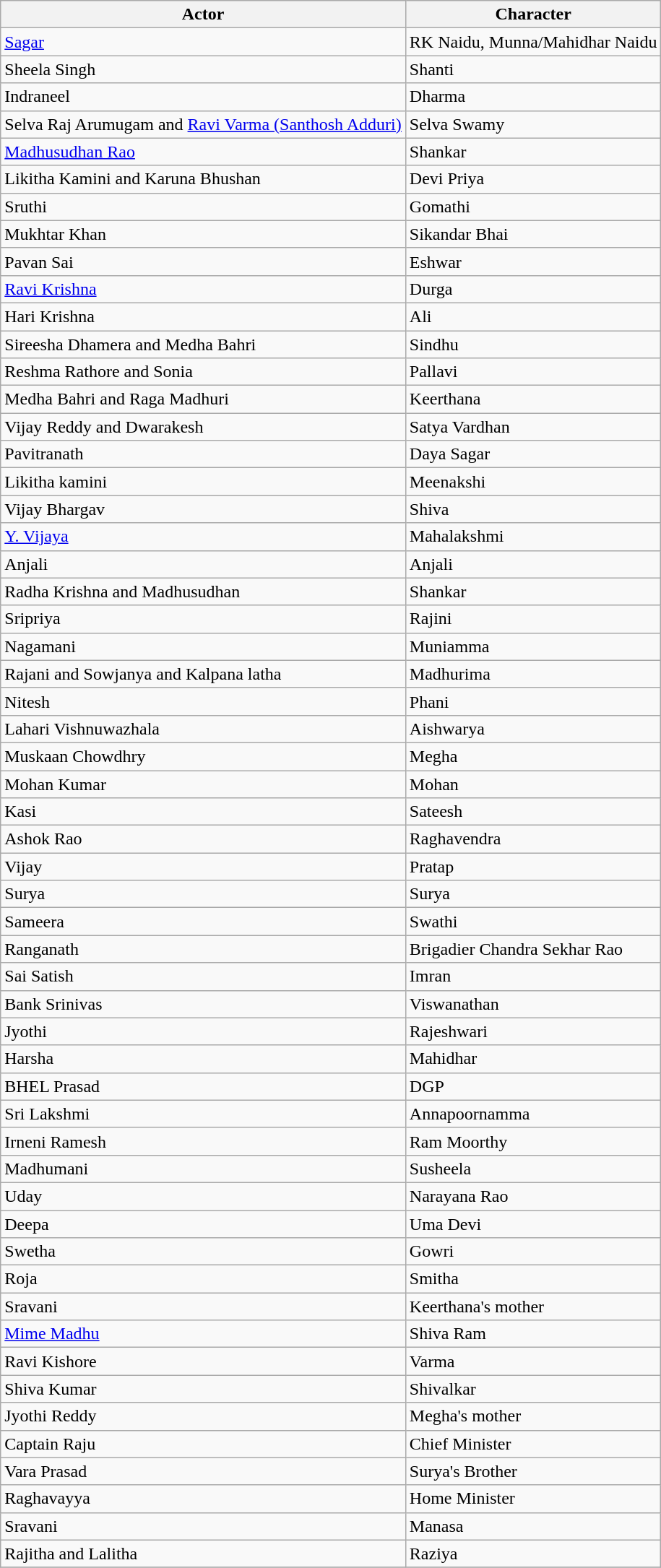<table class="wikitable sortable">
<tr>
<th>Actor</th>
<th>Character</th>
</tr>
<tr>
<td><a href='#'>Sagar</a></td>
<td>RK Naidu, Munna/Mahidhar Naidu</td>
</tr>
<tr>
<td>Sheela Singh</td>
<td>Shanti</td>
</tr>
<tr>
<td>Indraneel</td>
<td>Dharma</td>
</tr>
<tr>
<td>Selva Raj Arumugam and <a href='#'>Ravi Varma (Santhosh Adduri)</a></td>
<td>Selva Swamy</td>
</tr>
<tr>
<td><a href='#'>Madhusudhan Rao</a></td>
<td>Shankar</td>
</tr>
<tr>
<td>Likitha Kamini and Karuna Bhushan</td>
<td>Devi Priya</td>
</tr>
<tr>
<td>Sruthi</td>
<td>Gomathi</td>
</tr>
<tr>
<td>Mukhtar Khan</td>
<td>Sikandar Bhai</td>
</tr>
<tr>
<td>Pavan Sai</td>
<td>Eshwar</td>
</tr>
<tr>
<td><a href='#'>Ravi Krishna</a></td>
<td>Durga</td>
</tr>
<tr>
<td>Hari Krishna</td>
<td>Ali</td>
</tr>
<tr>
<td>Sireesha Dhamera and Medha Bahri</td>
<td>Sindhu</td>
</tr>
<tr>
<td>Reshma Rathore and Sonia</td>
<td>Pallavi</td>
</tr>
<tr>
<td>Medha Bahri and Raga Madhuri</td>
<td>Keerthana</td>
</tr>
<tr>
<td>Vijay Reddy and Dwarakesh</td>
<td>Satya Vardhan</td>
</tr>
<tr>
<td>Pavitranath</td>
<td>Daya Sagar</td>
</tr>
<tr>
<td>Likitha kamini</td>
<td>Meenakshi</td>
</tr>
<tr>
<td>Vijay Bhargav</td>
<td>Shiva</td>
</tr>
<tr>
<td><a href='#'>Y. Vijaya</a></td>
<td>Mahalakshmi</td>
</tr>
<tr>
<td>Anjali</td>
<td>Anjali</td>
</tr>
<tr>
<td>Radha Krishna and Madhusudhan</td>
<td>Shankar</td>
</tr>
<tr>
<td>Sripriya</td>
<td>Rajini</td>
</tr>
<tr>
<td>Nagamani</td>
<td>Muniamma</td>
</tr>
<tr>
<td>Rajani and Sowjanya and Kalpana latha</td>
<td>Madhurima</td>
</tr>
<tr>
<td>Nitesh</td>
<td>Phani</td>
</tr>
<tr>
<td>Lahari Vishnuwazhala</td>
<td>Aishwarya</td>
</tr>
<tr>
<td>Muskaan Chowdhry</td>
<td>Megha</td>
</tr>
<tr>
<td>Mohan Kumar</td>
<td>Mohan</td>
</tr>
<tr>
<td>Kasi</td>
<td>Sateesh</td>
</tr>
<tr>
<td>Ashok Rao</td>
<td>Raghavendra</td>
</tr>
<tr>
<td>Vijay</td>
<td>Pratap</td>
</tr>
<tr>
<td>Surya</td>
<td>Surya</td>
</tr>
<tr>
<td>Sameera</td>
<td>Swathi</td>
</tr>
<tr>
<td>Ranganath</td>
<td>Brigadier Chandra Sekhar Rao</td>
</tr>
<tr>
<td>Sai Satish</td>
<td>Imran</td>
</tr>
<tr>
<td>Bank Srinivas</td>
<td>Viswanathan</td>
</tr>
<tr>
<td>Jyothi</td>
<td>Rajeshwari</td>
</tr>
<tr>
<td>Harsha</td>
<td>Mahidhar</td>
</tr>
<tr>
<td>BHEL Prasad</td>
<td>DGP</td>
</tr>
<tr>
<td>Sri Lakshmi</td>
<td>Annapoornamma</td>
</tr>
<tr>
<td>Irneni Ramesh</td>
<td>Ram Moorthy</td>
</tr>
<tr>
<td>Madhumani</td>
<td>Susheela</td>
</tr>
<tr>
<td>Uday</td>
<td>Narayana Rao</td>
</tr>
<tr>
<td>Deepa</td>
<td>Uma Devi</td>
</tr>
<tr>
<td>Swetha</td>
<td>Gowri</td>
</tr>
<tr>
<td>Roja</td>
<td>Smitha</td>
</tr>
<tr>
<td>Sravani</td>
<td>Keerthana's mother</td>
</tr>
<tr>
<td><a href='#'>Mime Madhu</a></td>
<td>Shiva Ram</td>
</tr>
<tr>
<td>Ravi Kishore</td>
<td>Varma</td>
</tr>
<tr>
<td>Shiva Kumar</td>
<td>Shivalkar</td>
</tr>
<tr>
<td>Jyothi Reddy</td>
<td>Megha's mother</td>
</tr>
<tr>
<td>Captain Raju</td>
<td>Chief Minister</td>
</tr>
<tr>
<td>Vara Prasad</td>
<td>Surya's Brother</td>
</tr>
<tr>
<td>Raghavayya</td>
<td>Home Minister</td>
</tr>
<tr>
<td>Sravani</td>
<td>Manasa</td>
</tr>
<tr>
<td>Rajitha and Lalitha</td>
<td>Raziya</td>
</tr>
<tr>
</tr>
</table>
